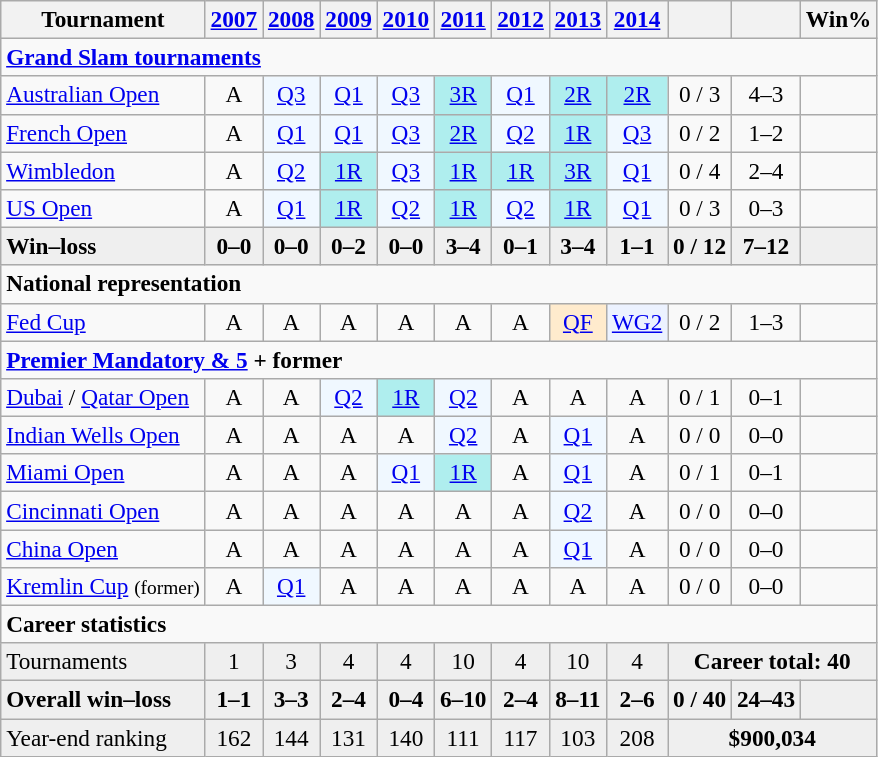<table class=wikitable style=text-align:center;font-size:97%>
<tr>
<th>Tournament</th>
<th><a href='#'>2007</a></th>
<th><a href='#'>2008</a></th>
<th><a href='#'>2009</a></th>
<th><a href='#'>2010</a></th>
<th><a href='#'>2011</a></th>
<th><a href='#'>2012</a></th>
<th><a href='#'>2013</a></th>
<th><a href='#'>2014</a></th>
<th></th>
<th></th>
<th>Win%</th>
</tr>
<tr>
<td colspan="12" style="text-align:left;"><strong><a href='#'>Grand Slam tournaments</a></strong></td>
</tr>
<tr>
<td style="text-align:left;"><a href='#'>Australian Open</a></td>
<td>A</td>
<td bgcolor=f0f8ff><a href='#'>Q3</a></td>
<td bgcolor=f0f8ff><a href='#'>Q1</a></td>
<td bgcolor=f0f8ff><a href='#'>Q3</a></td>
<td style="background:#afeeee;"><a href='#'>3R</a></td>
<td bgcolor=f0f8ff><a href='#'>Q1</a></td>
<td style="background:#afeeee;"><a href='#'>2R</a></td>
<td style="background:#afeeee;"><a href='#'>2R</a></td>
<td>0 / 3</td>
<td>4–3</td>
<td></td>
</tr>
<tr>
<td style="text-align:left;"><a href='#'>French Open</a></td>
<td>A</td>
<td bgcolor=f0f8ff><a href='#'>Q1</a></td>
<td bgcolor=f0f8ff><a href='#'>Q1</a></td>
<td bgcolor=f0f8ff><a href='#'>Q3</a></td>
<td style="background:#afeeee;"><a href='#'>2R</a></td>
<td bgcolor=f0f8ff><a href='#'>Q2</a></td>
<td style="background:#afeeee;"><a href='#'>1R</a></td>
<td bgcolor=f0f8ff><a href='#'>Q3</a></td>
<td>0 / 2</td>
<td>1–2</td>
<td></td>
</tr>
<tr>
<td style="text-align:left;"><a href='#'>Wimbledon</a></td>
<td>A</td>
<td bgcolor=f0f8ff><a href='#'>Q2</a></td>
<td style="background:#afeeee;"><a href='#'>1R</a></td>
<td bgcolor=f0f8ff><a href='#'>Q3</a></td>
<td style="background:#afeeee;"><a href='#'>1R</a></td>
<td style="background:#afeeee;"><a href='#'>1R</a></td>
<td style="background:#afeeee;"><a href='#'>3R</a></td>
<td bgcolor=f0f8ff><a href='#'>Q1</a></td>
<td>0 / 4</td>
<td>2–4</td>
<td></td>
</tr>
<tr>
<td style="text-align:left;"><a href='#'>US Open</a></td>
<td>A</td>
<td bgcolor=f0f8ff><a href='#'>Q1</a></td>
<td style="background:#afeeee;"><a href='#'>1R</a></td>
<td bgcolor=f0f8ff><a href='#'>Q2</a></td>
<td style="background:#afeeee;"><a href='#'>1R</a></td>
<td bgcolor=f0f8ff><a href='#'>Q2</a></td>
<td style="background:#afeeee;"><a href='#'>1R</a></td>
<td bgcolor=f0f8ff><a href='#'>Q1</a></td>
<td>0 / 3</td>
<td>0–3</td>
<td></td>
</tr>
<tr style="font-weight:bold; background:#efefef;">
<td style=text-align:left>Win–loss</td>
<td>0–0</td>
<td>0–0</td>
<td>0–2</td>
<td>0–0</td>
<td>3–4</td>
<td>0–1</td>
<td>3–4</td>
<td>1–1</td>
<td>0 / 12</td>
<td>7–12</td>
<td></td>
</tr>
<tr>
<td colspan="12" style="text-align:left;"><strong>National representation</strong></td>
</tr>
<tr>
<td style="text-align:left;"><a href='#'>Fed Cup</a></td>
<td>A</td>
<td>A</td>
<td>A</td>
<td>A</td>
<td>A</td>
<td>A</td>
<td style="background:#ffebcd;"><a href='#'>QF</a></td>
<td style="background:#ecf2ff;"><a href='#'>WG2</a></td>
<td>0 / 2</td>
<td>1–3</td>
<td></td>
</tr>
<tr>
<td colspan="12" style="text-align:left;"><strong><a href='#'>Premier Mandatory & 5</a> + former</strong></td>
</tr>
<tr>
<td align="left"><a href='#'>Dubai</a> / <a href='#'>Qatar Open</a></td>
<td>A</td>
<td>A</td>
<td bgcolor=f0f8ff><a href='#'>Q2</a></td>
<td style="background:#afeeee;"><a href='#'>1R</a></td>
<td bgcolor=f0f8ff><a href='#'>Q2</a></td>
<td>A</td>
<td>A</td>
<td>A</td>
<td>0 / 1</td>
<td>0–1</td>
<td></td>
</tr>
<tr>
<td align=left><a href='#'>Indian Wells Open</a></td>
<td>A</td>
<td>A</td>
<td>A</td>
<td>A</td>
<td bgcolor=f0f8ff><a href='#'>Q2</a></td>
<td>A</td>
<td bgcolor=f0f8ff><a href='#'>Q1</a></td>
<td>A</td>
<td>0 / 0</td>
<td>0–0</td>
<td></td>
</tr>
<tr>
<td align=left><a href='#'>Miami Open</a></td>
<td>A</td>
<td>A</td>
<td>A</td>
<td bgcolor=f0f8ff><a href='#'>Q1</a></td>
<td style="background:#afeeee;"><a href='#'>1R</a></td>
<td>A</td>
<td bgcolor=f0f8ff><a href='#'>Q1</a></td>
<td>A</td>
<td>0 / 1</td>
<td>0–1</td>
<td></td>
</tr>
<tr>
<td align="left"><a href='#'>Cincinnati Open</a></td>
<td>A</td>
<td>A</td>
<td>A</td>
<td>A</td>
<td>A</td>
<td>A</td>
<td bgcolor=f0f8ff><a href='#'>Q2</a></td>
<td>A</td>
<td>0 / 0</td>
<td>0–0</td>
<td></td>
</tr>
<tr>
<td align=left><a href='#'>China Open</a></td>
<td>A</td>
<td>A</td>
<td>A</td>
<td>A</td>
<td>A</td>
<td>A</td>
<td bgcolor=f0f8ff><a href='#'>Q1</a></td>
<td>A</td>
<td>0 / 0</td>
<td>0–0</td>
<td></td>
</tr>
<tr>
<td align="left"><a href='#'>Kremlin Cup</a> <small>(former)</small></td>
<td>A</td>
<td bgcolor=f0f8ff><a href='#'>Q1</a></td>
<td>A</td>
<td>A</td>
<td>A</td>
<td>A</td>
<td>A</td>
<td>A</td>
<td>0 / 0</td>
<td>0–0</td>
<td></td>
</tr>
<tr>
<td colspan="12" style="text-align:left;"><strong>Career statistics</strong></td>
</tr>
<tr style="background:#efefef;">
<td style=text-align:left>Tournaments</td>
<td>1</td>
<td>3</td>
<td>4</td>
<td>4</td>
<td>10</td>
<td>4</td>
<td>10</td>
<td>4</td>
<td colspan="3"><strong>Career total: 40</strong></td>
</tr>
<tr style="font-weight:bold; background:#efefef;">
<td style=text-align:left>Overall win–loss</td>
<td>1–1</td>
<td>3–3</td>
<td>2–4</td>
<td>0–4</td>
<td>6–10</td>
<td>2–4</td>
<td>8–11</td>
<td>2–6</td>
<td>0 / 40</td>
<td>24–43</td>
<td></td>
</tr>
<tr style="background:#efefef;">
<td align=left>Year-end ranking</td>
<td>162</td>
<td>144</td>
<td>131</td>
<td>140</td>
<td>111</td>
<td>117</td>
<td>103</td>
<td>208</td>
<td colspan="3"><strong>$900,034</strong></td>
</tr>
</table>
